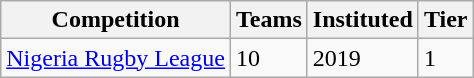<table class="wikitable">
<tr>
<th>Competition</th>
<th>Teams</th>
<th>Instituted</th>
<th>Tier</th>
</tr>
<tr>
<td><a href='#'>Nigeria Rugby League</a></td>
<td>10</td>
<td>2019</td>
<td>1</td>
</tr>
</table>
